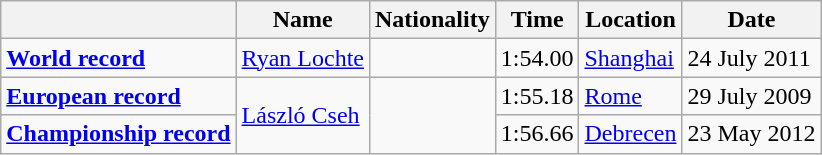<table class=wikitable style=text-align:left>
<tr>
<th></th>
<th>Name</th>
<th>Nationality</th>
<th>Time</th>
<th>Location</th>
<th>Date</th>
</tr>
<tr>
<td><strong><a href='#'>World record</a></strong></td>
<td><a href='#'>Ryan Lochte</a></td>
<td></td>
<td>1:54.00</td>
<td><a href='#'>Shanghai</a></td>
<td>24 July 2011</td>
</tr>
<tr>
<td><strong><a href='#'>European record</a></strong></td>
<td rowspan=2><a href='#'>László Cseh</a></td>
<td rowspan=2></td>
<td>1:55.18</td>
<td><a href='#'>Rome</a></td>
<td>29 July 2009</td>
</tr>
<tr>
<td><strong><a href='#'>Championship record</a></strong></td>
<td>1:56.66</td>
<td><a href='#'>Debrecen</a></td>
<td>23 May 2012</td>
</tr>
</table>
